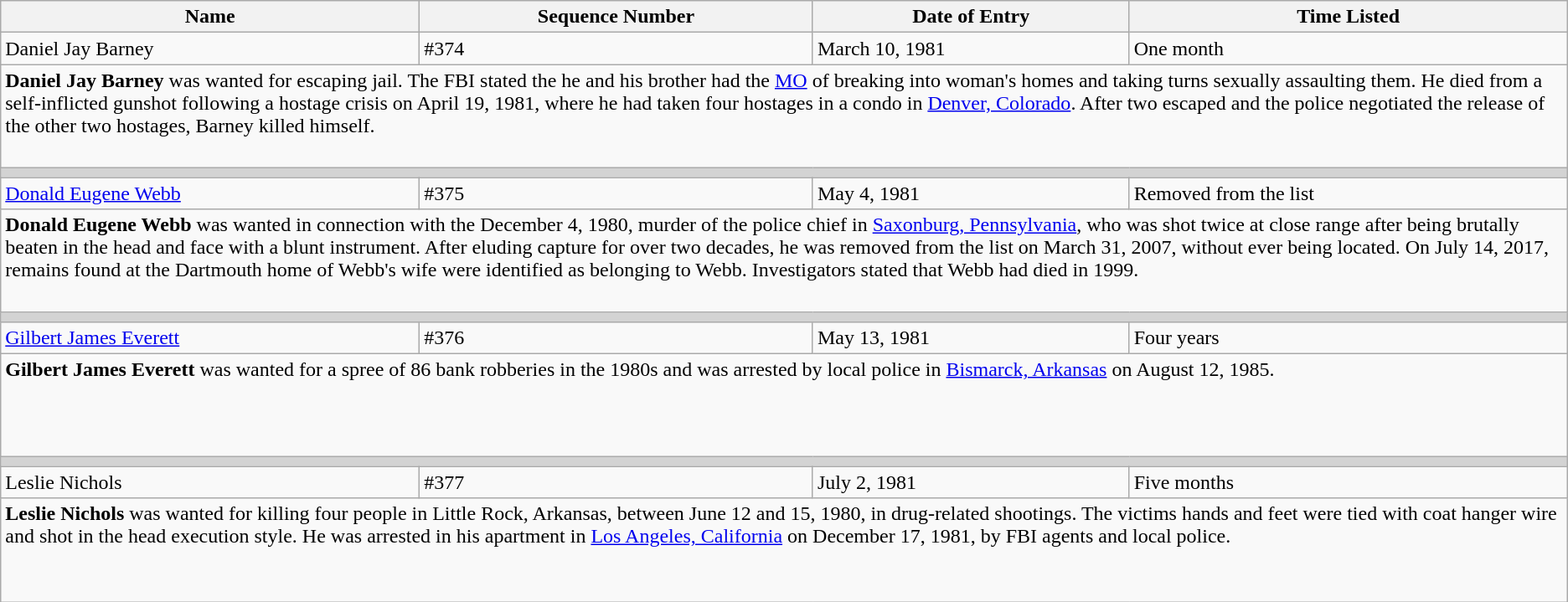<table class="wikitable">
<tr>
<th>Name</th>
<th>Sequence Number</th>
<th>Date of Entry</th>
<th>Time Listed</th>
</tr>
<tr>
<td height="10">Daniel Jay Barney</td>
<td>#374</td>
<td>March 10, 1981</td>
<td>One month</td>
</tr>
<tr>
<td colspan="4" valign="top" height="75"><strong>Daniel Jay Barney</strong> was wanted for escaping jail. The FBI stated the he and his brother had the <a href='#'>MO</a> of breaking into woman's homes and taking turns sexually assaulting them. He died from a self-inflicted gunshot following a hostage crisis on April 19, 1981, where he had taken four hostages in a condo in <a href='#'>Denver, Colorado</a>. After two escaped and the police negotiated the release of the other two hostages, Barney killed himself.</td>
</tr>
<tr>
<td colSpan="4" style="background-color:lightgrey;"></td>
</tr>
<tr>
<td height="10"><a href='#'>Donald Eugene Webb</a></td>
<td>#375</td>
<td>May 4, 1981</td>
<td>Removed from the list</td>
</tr>
<tr>
<td colspan="4" valign="top" height="75"><strong>Donald Eugene Webb</strong> was wanted in connection with the December 4, 1980, murder of the police chief in <a href='#'>Saxonburg, Pennsylvania</a>, who was shot twice at close range after being brutally beaten in the head and face with a blunt instrument. After eluding capture for over two decades, he was removed from the list on March 31, 2007, without ever being located. On July 14, 2017, remains found at the Dartmouth home of Webb's wife were identified as belonging to Webb. Investigators stated that Webb had died in 1999.</td>
</tr>
<tr>
<td colSpan="4" style="background-color:lightgrey;"></td>
</tr>
<tr>
<td height="10"><a href='#'>Gilbert James Everett</a></td>
<td>#376</td>
<td>May 13, 1981</td>
<td>Four years</td>
</tr>
<tr>
<td colspan="4" valign="top" height="75"><strong>Gilbert James Everett</strong> was wanted for a spree of 86 bank robberies in the 1980s and was arrested by local police in <a href='#'>Bismarck, Arkansas</a> on August 12, 1985.</td>
</tr>
<tr>
<td colSpan="4" style="background-color:lightgrey;"></td>
</tr>
<tr>
<td height="10">Leslie Nichols</td>
<td>#377</td>
<td>July 2, 1981</td>
<td>Five months</td>
</tr>
<tr>
<td colspan="4" valign="top" height="75"><strong>Leslie Nichols</strong> was wanted for killing four people in Little Rock, Arkansas, between June 12 and 15, 1980, in drug-related shootings. The victims hands and feet were tied with coat hanger wire and shot in the head execution style. He was arrested in his apartment in <a href='#'>Los Angeles, California</a> on December 17, 1981, by FBI agents and local police.</td>
</tr>
</table>
